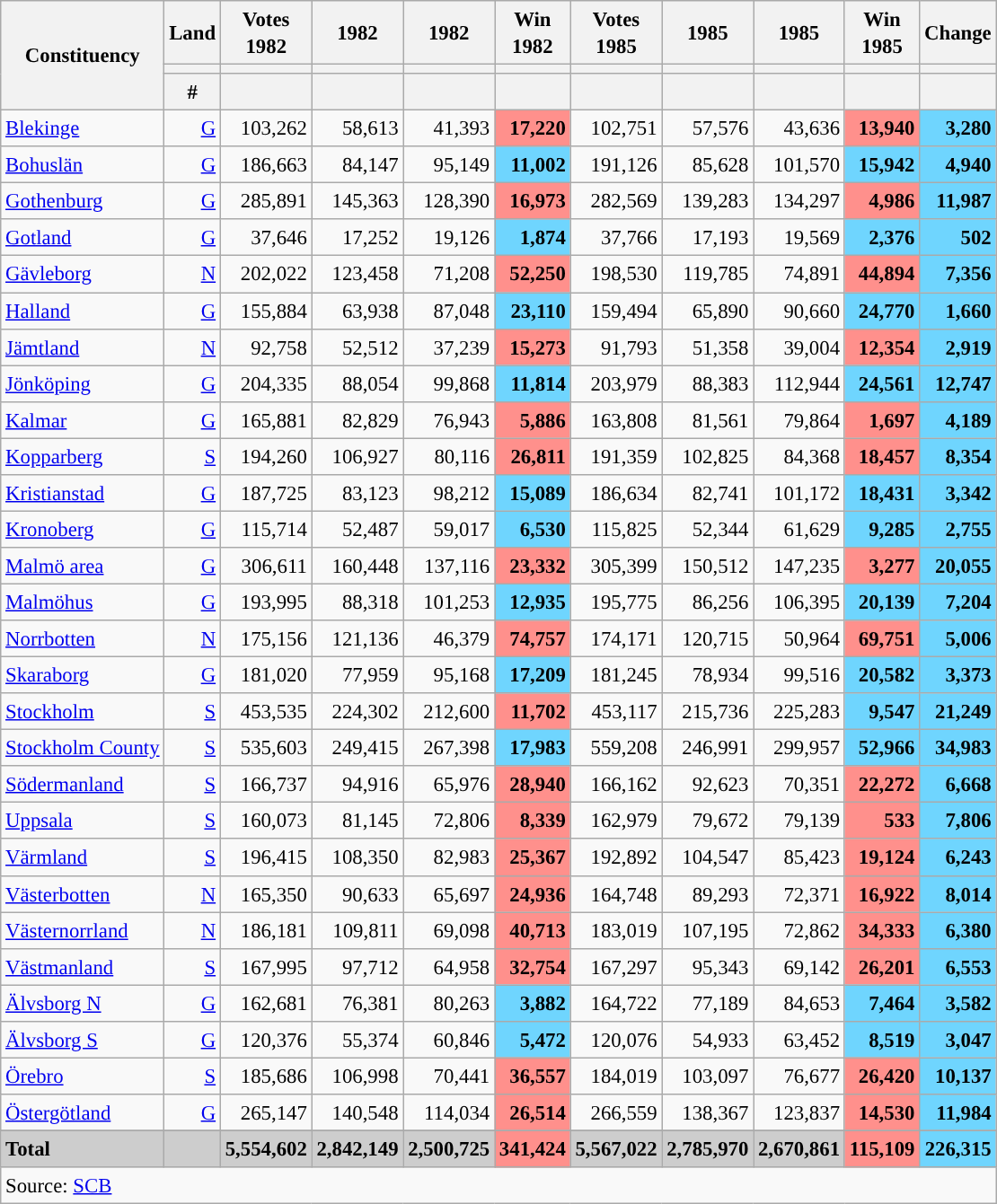<table class="wikitable sortable" style="text-align:right; font-size:95%; line-height:20px;">
<tr>
<th rowspan="3">Constituency</th>
<th>Land</th>
<th width="30px" class="unsortable">Votes 1982</th>
<th> 1982</th>
<th> 1982</th>
<th width="30px" class="unsortable">Win 1982</th>
<th width="30px" class="unsortable">Votes 1985</th>
<th> 1985</th>
<th> 1985</th>
<th width="30px" class="unsortable">Win 1985</th>
<th width="30px" class="unsortable">Change</th>
</tr>
<tr>
<th></th>
<th></th>
<th style="background:"></th>
<th style="background:"></th>
<th></th>
<th></th>
<th style="background:"></th>
<th style="background:"></th>
<th></th>
<th></th>
</tr>
<tr>
<th data-sort-type="number">#</th>
<th data-sort-type="number"></th>
<th data-sort-type="number"></th>
<th data-sort-type="number"></th>
<th data-sort-type="number"></th>
<th data-sort-type="number"></th>
<th data-sort-type="number"></th>
<th data-sort-type="number"></th>
<th data-sort-type="number"></th>
<th data-sort-type="number"></th>
</tr>
<tr>
<td align="left"><a href='#'>Blekinge</a></td>
<td><a href='#'>G</a></td>
<td>103,262</td>
<td>58,613</td>
<td>41,393</td>
<td bgcolor=#ff908c><strong>17,220</strong></td>
<td>102,751</td>
<td>57,576</td>
<td>43,636</td>
<td bgcolor=#ff908c><strong>13,940</strong></td>
<td bgcolor=#6fd5fe><strong>3,280</strong></td>
</tr>
<tr>
<td align="left"><a href='#'>Bohuslän</a></td>
<td><a href='#'>G</a></td>
<td>186,663</td>
<td>84,147</td>
<td>95,149</td>
<td bgcolor=#6fd5fe><strong>11,002</strong></td>
<td>191,126</td>
<td>85,628</td>
<td>101,570</td>
<td bgcolor=#6fd5fe><strong>15,942</strong></td>
<td bgcolor=#6fd5fe><strong>4,940</strong></td>
</tr>
<tr>
<td align="left"><a href='#'>Gothenburg</a></td>
<td><a href='#'>G</a></td>
<td>285,891</td>
<td>145,363</td>
<td>128,390</td>
<td bgcolor=#ff908c><strong>16,973</strong></td>
<td>282,569</td>
<td>139,283</td>
<td>134,297</td>
<td bgcolor=#ff908c><strong>4,986</strong></td>
<td bgcolor=#6fd5fe><strong>11,987</strong></td>
</tr>
<tr>
<td align="left"><a href='#'>Gotland</a></td>
<td><a href='#'>G</a></td>
<td>37,646</td>
<td>17,252</td>
<td>19,126</td>
<td bgcolor=#6fd5fe><strong>1,874</strong></td>
<td>37,766</td>
<td>17,193</td>
<td>19,569</td>
<td bgcolor=#6fd5fe><strong>2,376</strong></td>
<td bgcolor=#6fd5fe><strong>502</strong></td>
</tr>
<tr>
<td align="left"><a href='#'>Gävleborg</a></td>
<td><a href='#'>N</a></td>
<td>202,022</td>
<td>123,458</td>
<td>71,208</td>
<td bgcolor=#ff908c><strong>52,250</strong></td>
<td>198,530</td>
<td>119,785</td>
<td>74,891</td>
<td bgcolor=#ff908c><strong>44,894</strong></td>
<td bgcolor=#6fd5fe><strong>7,356</strong></td>
</tr>
<tr>
<td align="left"><a href='#'>Halland</a></td>
<td><a href='#'>G</a></td>
<td>155,884</td>
<td>63,938</td>
<td>87,048</td>
<td bgcolor=#6fd5fe><strong>23,110</strong></td>
<td>159,494</td>
<td>65,890</td>
<td>90,660</td>
<td bgcolor=#6fd5fe><strong>24,770</strong></td>
<td bgcolor=#6fd5fe><strong>1,660</strong></td>
</tr>
<tr>
<td align="left"><a href='#'>Jämtland</a></td>
<td><a href='#'>N</a></td>
<td>92,758</td>
<td>52,512</td>
<td>37,239</td>
<td bgcolor=#ff908c><strong>15,273</strong></td>
<td>91,793</td>
<td>51,358</td>
<td>39,004</td>
<td bgcolor=#ff908c><strong>12,354</strong></td>
<td bgcolor=#6fd5fe><strong>2,919</strong></td>
</tr>
<tr>
<td align="left"><a href='#'>Jönköping</a></td>
<td><a href='#'>G</a></td>
<td>204,335</td>
<td>88,054</td>
<td>99,868</td>
<td bgcolor=#6fd5fe><strong>11,814</strong></td>
<td>203,979</td>
<td>88,383</td>
<td>112,944</td>
<td bgcolor=#6fd5fe><strong>24,561</strong></td>
<td bgcolor=#6fd5fe><strong>12,747</strong></td>
</tr>
<tr>
<td align="left"><a href='#'>Kalmar</a></td>
<td><a href='#'>G</a></td>
<td>165,881</td>
<td>82,829</td>
<td>76,943</td>
<td bgcolor=#ff908c><strong>5,886</strong></td>
<td>163,808</td>
<td>81,561</td>
<td>79,864</td>
<td bgcolor=#ff908c><strong>1,697</strong></td>
<td bgcolor=#6fd5fe><strong>4,189</strong></td>
</tr>
<tr>
<td align="left"><a href='#'>Kopparberg</a></td>
<td><a href='#'>S</a></td>
<td>194,260</td>
<td>106,927</td>
<td>80,116</td>
<td bgcolor=#ff908c><strong>26,811</strong></td>
<td>191,359</td>
<td>102,825</td>
<td>84,368</td>
<td bgcolor=#ff908c><strong>18,457</strong></td>
<td bgcolor=#6fd5fe><strong>8,354</strong></td>
</tr>
<tr>
<td align="left"><a href='#'>Kristianstad</a></td>
<td><a href='#'>G</a></td>
<td>187,725</td>
<td>83,123</td>
<td>98,212</td>
<td bgcolor=#6fd5fe><strong>15,089</strong></td>
<td>186,634</td>
<td>82,741</td>
<td>101,172</td>
<td bgcolor=#6fd5fe><strong>18,431</strong></td>
<td bgcolor=#6fd5fe><strong>3,342</strong></td>
</tr>
<tr>
<td align="left"><a href='#'>Kronoberg</a></td>
<td><a href='#'>G</a></td>
<td>115,714</td>
<td>52,487</td>
<td>59,017</td>
<td bgcolor=#6fd5fe><strong>6,530</strong></td>
<td>115,825</td>
<td>52,344</td>
<td>61,629</td>
<td bgcolor=#6fd5fe><strong>9,285</strong></td>
<td bgcolor=#6fd5fe><strong>2,755</strong></td>
</tr>
<tr>
<td align="left"><a href='#'>Malmö area</a></td>
<td><a href='#'>G</a></td>
<td>306,611</td>
<td>160,448</td>
<td>137,116</td>
<td bgcolor=#ff908c><strong>23,332</strong></td>
<td>305,399</td>
<td>150,512</td>
<td>147,235</td>
<td bgcolor=#ff908c><strong>3,277</strong></td>
<td bgcolor=#6fd5fe><strong>20,055</strong></td>
</tr>
<tr>
<td align="left"><a href='#'>Malmöhus</a></td>
<td><a href='#'>G</a></td>
<td>193,995</td>
<td>88,318</td>
<td>101,253</td>
<td bgcolor=#6fd5fe><strong>12,935</strong></td>
<td>195,775</td>
<td>86,256</td>
<td>106,395</td>
<td bgcolor=#6fd5fe><strong>20,139</strong></td>
<td bgcolor=#6fd5fe><strong>7,204</strong></td>
</tr>
<tr>
<td align="left"><a href='#'>Norrbotten</a></td>
<td><a href='#'>N</a></td>
<td>175,156</td>
<td>121,136</td>
<td>46,379</td>
<td bgcolor=#ff908c><strong>74,757</strong></td>
<td>174,171</td>
<td>120,715</td>
<td>50,964</td>
<td bgcolor=#ff908c><strong>69,751</strong></td>
<td bgcolor=#6fd5fe><strong>5,006</strong></td>
</tr>
<tr>
<td align="left"><a href='#'>Skaraborg</a></td>
<td><a href='#'>G</a></td>
<td>181,020</td>
<td>77,959</td>
<td>95,168</td>
<td bgcolor=#6fd5fe><strong>17,209</strong></td>
<td>181,245</td>
<td>78,934</td>
<td>99,516</td>
<td bgcolor=#6fd5fe><strong>20,582</strong></td>
<td bgcolor=#6fd5fe><strong>3,373</strong></td>
</tr>
<tr>
<td align="left"><a href='#'>Stockholm</a></td>
<td><a href='#'>S</a></td>
<td>453,535</td>
<td>224,302</td>
<td>212,600</td>
<td bgcolor=#ff908c><strong>11,702</strong></td>
<td>453,117</td>
<td>215,736</td>
<td>225,283</td>
<td bgcolor=#6fd5fe><strong>9,547</strong></td>
<td bgcolor=#6fd5fe><strong>21,249</strong></td>
</tr>
<tr>
<td align="left"><a href='#'>Stockholm County</a></td>
<td><a href='#'>S</a></td>
<td>535,603</td>
<td>249,415</td>
<td>267,398</td>
<td bgcolor=#6fd5fe><strong>17,983</strong></td>
<td>559,208</td>
<td>246,991</td>
<td>299,957</td>
<td bgcolor=#6fd5fe><strong>52,966</strong></td>
<td bgcolor=#6fd5fe><strong>34,983</strong></td>
</tr>
<tr>
<td align="left"><a href='#'>Södermanland</a></td>
<td><a href='#'>S</a></td>
<td>166,737</td>
<td>94,916</td>
<td>65,976</td>
<td bgcolor=#ff908c><strong>28,940</strong></td>
<td>166,162</td>
<td>92,623</td>
<td>70,351</td>
<td bgcolor=#ff908c><strong>22,272</strong></td>
<td bgcolor=#6fd5fe><strong>6,668</strong></td>
</tr>
<tr>
<td align="left"><a href='#'>Uppsala</a></td>
<td><a href='#'>S</a></td>
<td>160,073</td>
<td>81,145</td>
<td>72,806</td>
<td bgcolor=#ff908c><strong>8,339</strong></td>
<td>162,979</td>
<td>79,672</td>
<td>79,139</td>
<td bgcolor=#ff908c><strong>533</strong></td>
<td bgcolor=#6fd5fe><strong>7,806</strong></td>
</tr>
<tr>
<td align="left"><a href='#'>Värmland</a></td>
<td><a href='#'>S</a></td>
<td>196,415</td>
<td>108,350</td>
<td>82,983</td>
<td bgcolor=#ff908c><strong>25,367</strong></td>
<td>192,892</td>
<td>104,547</td>
<td>85,423</td>
<td bgcolor=#ff908c><strong>19,124</strong></td>
<td bgcolor=#6fd5fe><strong>6,243</strong></td>
</tr>
<tr>
<td align="left"><a href='#'>Västerbotten</a></td>
<td><a href='#'>N</a></td>
<td>165,350</td>
<td>90,633</td>
<td>65,697</td>
<td bgcolor=#ff908c><strong>24,936</strong></td>
<td>164,748</td>
<td>89,293</td>
<td>72,371</td>
<td bgcolor=#ff908c><strong>16,922</strong></td>
<td bgcolor=#6fd5fe><strong>8,014</strong></td>
</tr>
<tr>
<td align="left"><a href='#'>Västernorrland</a></td>
<td><a href='#'>N</a></td>
<td>186,181</td>
<td>109,811</td>
<td>69,098</td>
<td bgcolor=#ff908c><strong>40,713</strong></td>
<td>183,019</td>
<td>107,195</td>
<td>72,862</td>
<td bgcolor=#ff908c><strong>34,333</strong></td>
<td bgcolor=#6fd5fe><strong>6,380</strong></td>
</tr>
<tr>
<td align="left"><a href='#'>Västmanland</a></td>
<td><a href='#'>S</a></td>
<td>167,995</td>
<td>97,712</td>
<td>64,958</td>
<td bgcolor=#ff908c><strong>32,754</strong></td>
<td>167,297</td>
<td>95,343</td>
<td>69,142</td>
<td bgcolor=#ff908c><strong>26,201</strong></td>
<td bgcolor=#6fd5fe><strong>6,553</strong></td>
</tr>
<tr>
<td align="left"><a href='#'>Älvsborg N</a></td>
<td><a href='#'>G</a></td>
<td>162,681</td>
<td>76,381</td>
<td>80,263</td>
<td bgcolor=#6fd5fe><strong>3,882</strong></td>
<td>164,722</td>
<td>77,189</td>
<td>84,653</td>
<td bgcolor=#6fd5fe><strong>7,464</strong></td>
<td bgcolor=#6fd5fe><strong>3,582</strong></td>
</tr>
<tr>
<td align="left"><a href='#'>Älvsborg S</a></td>
<td><a href='#'>G</a></td>
<td>120,376</td>
<td>55,374</td>
<td>60,846</td>
<td bgcolor=#6fd5fe><strong>5,472</strong></td>
<td>120,076</td>
<td>54,933</td>
<td>63,452</td>
<td bgcolor=#6fd5fe><strong>8,519</strong></td>
<td bgcolor=#6fd5fe><strong>3,047</strong></td>
</tr>
<tr>
<td align="left"><a href='#'>Örebro</a></td>
<td><a href='#'>S</a></td>
<td>185,686</td>
<td>106,998</td>
<td>70,441</td>
<td bgcolor=#ff908c><strong>36,557</strong></td>
<td>184,019</td>
<td>103,097</td>
<td>76,677</td>
<td bgcolor=#ff908c><strong>26,420</strong></td>
<td bgcolor=#6fd5fe><strong>10,137</strong></td>
</tr>
<tr>
<td align="left"><a href='#'>Östergötland</a></td>
<td><a href='#'>G</a></td>
<td>265,147</td>
<td>140,548</td>
<td>114,034</td>
<td bgcolor=#ff908c><strong>26,514</strong></td>
<td>266,559</td>
<td>138,367</td>
<td>123,837</td>
<td bgcolor=#ff908c><strong>14,530</strong></td>
<td bgcolor=#6fd5fe><strong>11,984</strong></td>
</tr>
<tr>
</tr>
<tr style="background:#CDCDCD;">
<td align="left"><strong>Total</strong></td>
<td></td>
<td><strong>5,554,602</strong></td>
<td><strong>2,842,149</strong></td>
<td><strong>2,500,725</strong></td>
<td bgcolor=#ff908c><strong>341,424</strong></td>
<td><strong>5,567,022</strong></td>
<td><strong>2,785,970</strong></td>
<td><strong>2,670,861</strong></td>
<td bgcolor=#ff908c><strong>115,109</strong></td>
<td bgcolor=#6fd5fe><strong>226,315</strong></td>
</tr>
<tr>
<td colspan="11" align="left">Source: <a href='#'>SCB</a></td>
</tr>
</table>
